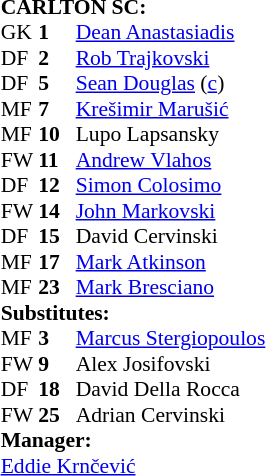<table style="font-size: 90%" cellspacing="0" cellpadding="0" align=center>
<tr>
<td colspan="4"><strong>CARLTON SC:</strong></td>
</tr>
<tr>
<th width="25"></th>
<th width="25"></th>
</tr>
<tr>
<td>GK</td>
<td><strong>1</strong></td>
<td> <a href='#'>Dean Anastasiadis</a></td>
</tr>
<tr>
<td>DF</td>
<td><strong>2</strong></td>
<td> <a href='#'>Rob Trajkovski</a></td>
</tr>
<tr>
<td>DF</td>
<td><strong>5</strong></td>
<td> <a href='#'>Sean Douglas</a> (<a href='#'>c</a>)</td>
</tr>
<tr>
<td>MF</td>
<td><strong>7</strong></td>
<td> <a href='#'>Krešimir Marušić</a></td>
</tr>
<tr>
<td>MF</td>
<td><strong>10</strong></td>
<td> Lupo Lapsansky</td>
</tr>
<tr>
<td>FW</td>
<td><strong>11</strong></td>
<td> <a href='#'>Andrew Vlahos</a></td>
<td></td>
<td></td>
</tr>
<tr>
<td>DF</td>
<td><strong>12</strong></td>
<td> <a href='#'>Simon Colosimo</a></td>
</tr>
<tr>
<td>FW</td>
<td><strong>14</strong></td>
<td> <a href='#'>John Markovski</a></td>
</tr>
<tr>
<td>DF</td>
<td><strong>15</strong></td>
<td> David Cervinski</td>
<td></td>
<td></td>
</tr>
<tr>
<td>MF</td>
<td><strong>17</strong></td>
<td> <a href='#'>Mark Atkinson</a></td>
</tr>
<tr>
<td>MF</td>
<td><strong>23</strong></td>
<td> <a href='#'>Mark Bresciano</a></td>
</tr>
<tr>
<td colspan=3><strong>Substitutes:</strong></td>
</tr>
<tr>
<td>MF</td>
<td><strong>3</strong></td>
<td> <a href='#'>Marcus Stergiopoulos</a></td>
<td></td>
<td></td>
</tr>
<tr>
<td>FW</td>
<td><strong>9</strong></td>
<td> Alex Josifovski</td>
</tr>
<tr>
<td>DF</td>
<td><strong>18</strong></td>
<td> David Della Rocca</td>
</tr>
<tr>
<td>FW</td>
<td><strong>25</strong></td>
<td> Adrian Cervinski</td>
<td></td>
<td></td>
</tr>
<tr>
<td colspan=3><strong>Manager:</strong></td>
</tr>
<tr>
<td colspan=4> <a href='#'>Eddie Krnčević</a></td>
</tr>
</table>
